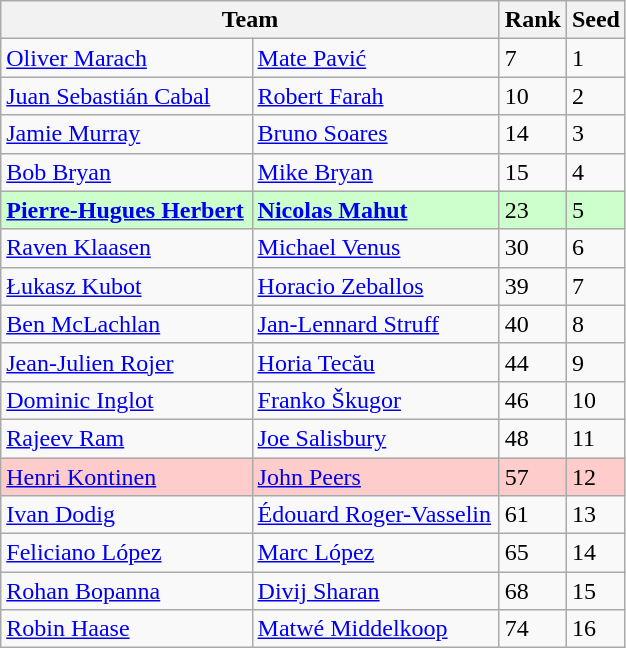<table class="wikitable">
<tr>
<th width="325" colspan=2>Team</th>
<th>Rank</th>
<th>Seed</th>
</tr>
<tr>
<td> <a href='#'>Oliver Marach</a></td>
<td> <a href='#'>Mate Pavić</a></td>
<td>7</td>
<td>1</td>
</tr>
<tr>
<td> <a href='#'>Juan Sebastián Cabal</a></td>
<td> <a href='#'>Robert Farah</a></td>
<td>10</td>
<td>2</td>
</tr>
<tr>
<td> <a href='#'>Jamie Murray</a></td>
<td> <a href='#'>Bruno Soares</a></td>
<td>14</td>
<td>3</td>
</tr>
<tr>
<td> <a href='#'>Bob Bryan</a></td>
<td> <a href='#'>Mike Bryan</a></td>
<td>15</td>
<td>4</td>
</tr>
<tr style="background:#cfc;">
<td> <strong><a href='#'>Pierre-Hugues Herbert</a></strong></td>
<td> <strong><a href='#'>Nicolas Mahut</a></strong></td>
<td>23</td>
<td>5</td>
</tr>
<tr>
<td> <a href='#'>Raven Klaasen</a></td>
<td> <a href='#'>Michael Venus</a></td>
<td>30</td>
<td>6</td>
</tr>
<tr>
<td> <a href='#'>Łukasz Kubot</a></td>
<td> <a href='#'>Horacio Zeballos</a></td>
<td>39</td>
<td>7</td>
</tr>
<tr>
<td> <a href='#'>Ben McLachlan</a></td>
<td> <a href='#'>Jan-Lennard Struff</a></td>
<td>40</td>
<td>8</td>
</tr>
<tr>
<td> <a href='#'>Jean-Julien Rojer</a></td>
<td> <a href='#'>Horia Tecău</a></td>
<td>44</td>
<td>9</td>
</tr>
<tr>
<td> <a href='#'>Dominic Inglot</a></td>
<td> <a href='#'>Franko Škugor</a></td>
<td>46</td>
<td>10</td>
</tr>
<tr>
<td> <a href='#'>Rajeev Ram</a></td>
<td> <a href='#'>Joe Salisbury</a></td>
<td>48</td>
<td>11</td>
</tr>
<tr style="background:#fcc;">
<td> <a href='#'>Henri Kontinen</a></td>
<td> <a href='#'>John Peers</a></td>
<td>57</td>
<td>12</td>
</tr>
<tr>
<td> <a href='#'>Ivan Dodig</a></td>
<td> <a href='#'>Édouard Roger-Vasselin</a></td>
<td>61</td>
<td>13</td>
</tr>
<tr>
<td> <a href='#'>Feliciano López</a></td>
<td> <a href='#'>Marc López</a></td>
<td>65</td>
<td>14</td>
</tr>
<tr>
<td> <a href='#'>Rohan Bopanna</a></td>
<td> <a href='#'>Divij Sharan</a></td>
<td>68</td>
<td>15</td>
</tr>
<tr>
<td> <a href='#'>Robin Haase</a></td>
<td> <a href='#'>Matwé Middelkoop</a></td>
<td>74</td>
<td>16</td>
</tr>
</table>
